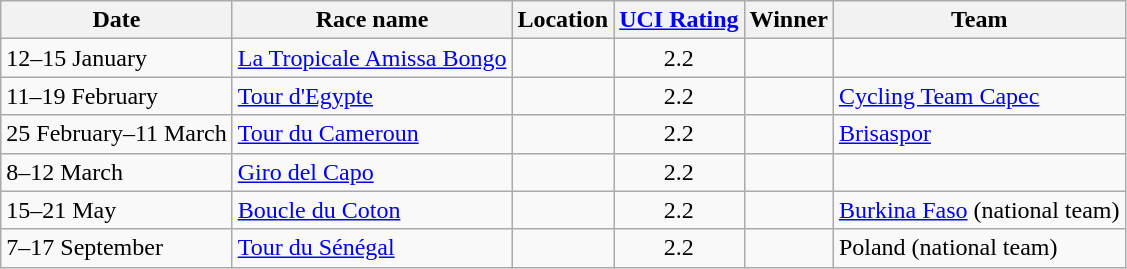<table class="wikitable sortable">
<tr>
<th>Date</th>
<th>Race name</th>
<th>Location</th>
<th><a href='#'>UCI Rating</a></th>
<th>Winner</th>
<th>Team</th>
</tr>
<tr>
<td>12–15 January</td>
<td><a href='#'>La Tropicale Amissa Bongo</a></td>
<td></td>
<td align=center>2.2</td>
<td></td>
<td></td>
</tr>
<tr>
<td>11–19 February</td>
<td><a href='#'>Tour d'Egypte</a></td>
<td></td>
<td align=center>2.2</td>
<td></td>
<td><a href='#'>Cycling Team Capec</a></td>
</tr>
<tr>
<td>25 February–11 March</td>
<td><a href='#'>Tour du Cameroun</a></td>
<td></td>
<td align=center>2.2</td>
<td></td>
<td><a href='#'>Brisaspor</a></td>
</tr>
<tr>
<td>8–12 March</td>
<td><a href='#'>Giro del Capo</a></td>
<td></td>
<td align=center>2.2</td>
<td></td>
<td></td>
</tr>
<tr>
<td>15–21 May</td>
<td><a href='#'>Boucle du Coton</a></td>
<td></td>
<td align=center>2.2</td>
<td></td>
<td><a href='#'>Burkina Faso</a> (national team)</td>
</tr>
<tr>
<td>7–17 September</td>
<td><a href='#'>Tour du Sénégal</a></td>
<td></td>
<td align=center>2.2</td>
<td></td>
<td>Poland (national team)</td>
</tr>
</table>
